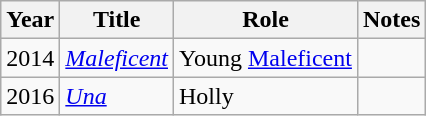<table class="wikitable sortable">
<tr>
<th>Year</th>
<th>Title</th>
<th>Role</th>
<th>Notes</th>
</tr>
<tr>
<td>2014</td>
<td><em><a href='#'>Maleficent</a></em></td>
<td>Young <a href='#'>Maleficent</a></td>
<td></td>
</tr>
<tr>
<td>2016</td>
<td><em><a href='#'>Una</a></em></td>
<td>Holly</td>
<td></td>
</tr>
</table>
